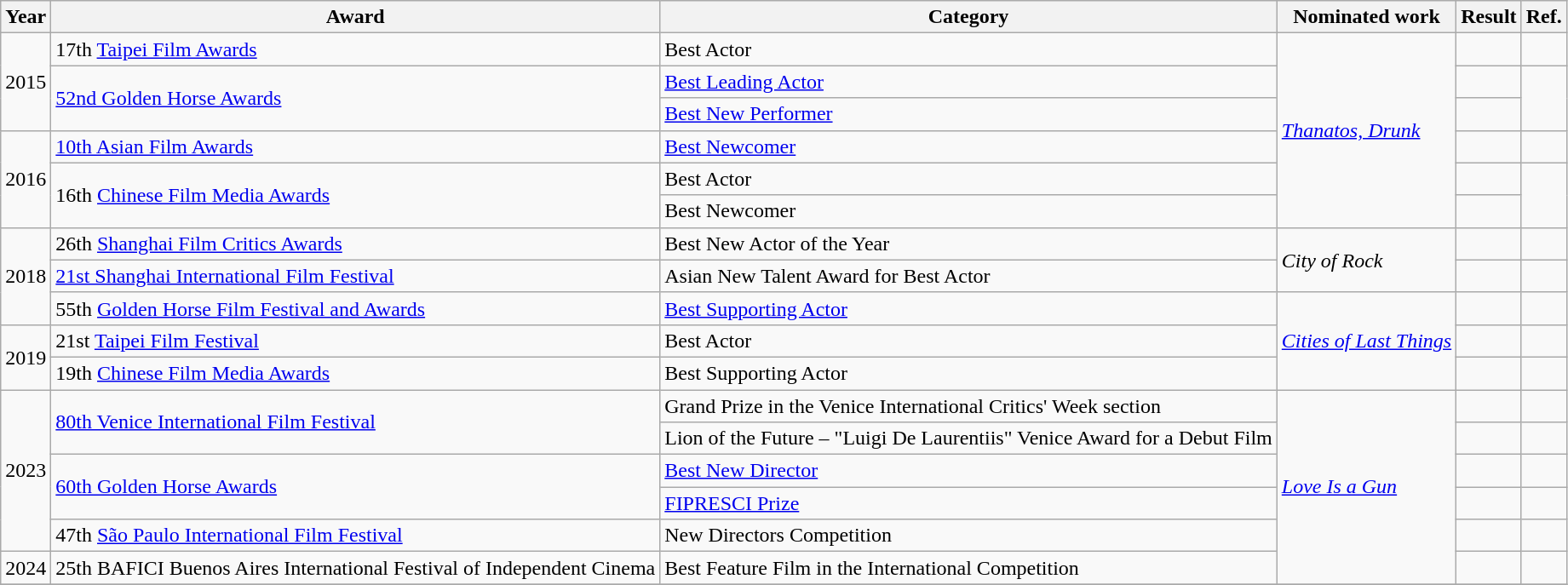<table class="wikitable sortable">
<tr>
<th>Year</th>
<th>Award</th>
<th>Category</th>
<th>Nominated work</th>
<th>Result</th>
<th>Ref.</th>
</tr>
<tr>
<td rowspan=3>2015</td>
<td>17th <a href='#'>Taipei Film Awards</a></td>
<td>Best Actor</td>
<td rowspan=6><em><a href='#'>Thanatos, Drunk</a></em></td>
<td></td>
<td></td>
</tr>
<tr>
<td rowspan=2><a href='#'>52nd Golden Horse Awards</a></td>
<td><a href='#'>Best Leading Actor</a></td>
<td></td>
<td rowspan=2></td>
</tr>
<tr>
<td><a href='#'>Best New Performer</a></td>
<td></td>
</tr>
<tr>
<td rowspan=3>2016</td>
<td><a href='#'>10th Asian Film Awards</a></td>
<td><a href='#'>Best Newcomer</a></td>
<td></td>
<td></td>
</tr>
<tr>
<td rowspan=2>16th <a href='#'>Chinese Film Media Awards</a></td>
<td>Best Actor</td>
<td></td>
<td rowspan=2></td>
</tr>
<tr>
<td>Best Newcomer</td>
<td></td>
</tr>
<tr>
<td rowspan=3>2018</td>
<td>26th <a href='#'>Shanghai Film Critics Awards</a></td>
<td>Best New Actor of the Year</td>
<td rowspan=2><em>City of Rock</em></td>
<td></td>
<td></td>
</tr>
<tr>
<td><a href='#'>21st Shanghai International Film Festival</a></td>
<td>Asian New Talent Award for Best Actor</td>
<td></td>
<td></td>
</tr>
<tr>
<td>55th <a href='#'>Golden Horse Film Festival and Awards</a></td>
<td><a href='#'>Best Supporting Actor</a></td>
<td rowspan=3><em><a href='#'>Cities of Last Things</a></em></td>
<td></td>
<td></td>
</tr>
<tr>
<td rowspan=2>2019</td>
<td>21st <a href='#'>Taipei Film Festival</a></td>
<td>Best Actor</td>
<td></td>
<td></td>
</tr>
<tr>
<td>19th <a href='#'>Chinese Film Media Awards</a></td>
<td>Best Supporting Actor</td>
<td></td>
<td></td>
</tr>
<tr>
<td rowspan=5>2023</td>
<td rowspan=2><a href='#'>80th Venice International Film Festival</a></td>
<td>Grand Prize in the Venice International Critics' Week section</td>
<td rowspan=6><em><a href='#'>Love Is a Gun</a></em></td>
<td></td>
<td></td>
</tr>
<tr>
<td>Lion of the Future – "Luigi De Laurentiis" Venice Award for a Debut Film</td>
<td></td>
<td></td>
</tr>
<tr>
<td rowspan=2><a href='#'>60th Golden Horse Awards</a></td>
<td><a href='#'>Best New Director</a></td>
<td></td>
<td></td>
</tr>
<tr>
<td><a href='#'>FIPRESCI Prize</a></td>
<td></td>
<td></td>
</tr>
<tr>
<td rowspan=1>47th <a href='#'>São Paulo International Film Festival</a></td>
<td>New Directors Competition</td>
<td></td>
<td></td>
</tr>
<tr>
<td rowspan=1>2024</td>
<td rowspan=1>25th BAFICI Buenos Aires International Festival of Independent Cinema</td>
<td>Best Feature Film in the International Competition</td>
<td></td>
<td></td>
</tr>
<tr>
</tr>
</table>
